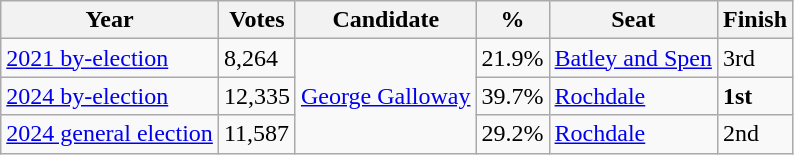<table class="wikitable">
<tr>
<th>Year</th>
<th>Votes</th>
<th>Candidate</th>
<th>%</th>
<th>Seat</th>
<th>Finish</th>
</tr>
<tr>
<td><a href='#'>2021 by-election</a></td>
<td>8,264</td>
<td rowspan="3"><a href='#'>George Galloway</a></td>
<td>21.9%</td>
<td><a href='#'>Batley and Spen</a></td>
<td>3rd</td>
</tr>
<tr>
<td><a href='#'>2024 by-election</a></td>
<td>12,335</td>
<td>39.7%</td>
<td><a href='#'>Rochdale</a></td>
<td><strong>1st</strong></td>
</tr>
<tr>
<td><a href='#'>2024 general election</a></td>
<td>11,587</td>
<td>29.2%</td>
<td><a href='#'>Rochdale</a></td>
<td>2nd</td>
</tr>
</table>
